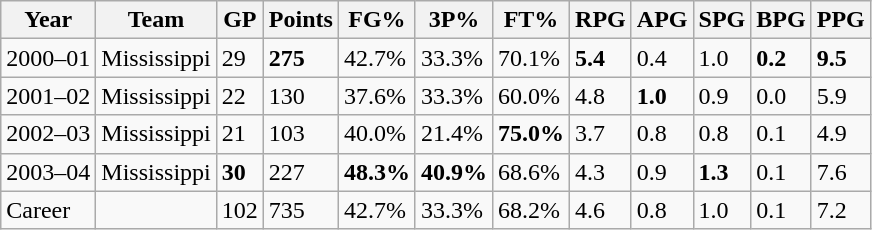<table class="wikitable">
<tr>
<th>Year</th>
<th>Team</th>
<th>GP</th>
<th>Points</th>
<th>FG%</th>
<th>3P%</th>
<th>FT%</th>
<th>RPG</th>
<th>APG</th>
<th>SPG</th>
<th>BPG</th>
<th>PPG</th>
</tr>
<tr>
<td>2000–01</td>
<td>Mississippi</td>
<td>29</td>
<td><strong>275</strong></td>
<td>42.7%</td>
<td>33.3%</td>
<td>70.1%</td>
<td><strong>5.4</strong></td>
<td>0.4</td>
<td>1.0</td>
<td><strong>0.2</strong></td>
<td><strong>9.5</strong></td>
</tr>
<tr>
<td>2001–02</td>
<td>Mississippi</td>
<td>22</td>
<td>130</td>
<td>37.6%</td>
<td>33.3%</td>
<td>60.0%</td>
<td>4.8</td>
<td><strong>1.0</strong></td>
<td>0.9</td>
<td>0.0</td>
<td>5.9</td>
</tr>
<tr>
<td>2002–03</td>
<td>Mississippi</td>
<td>21</td>
<td>103</td>
<td>40.0%</td>
<td>21.4%</td>
<td><strong>75.0%</strong></td>
<td>3.7</td>
<td>0.8</td>
<td>0.8</td>
<td>0.1</td>
<td>4.9</td>
</tr>
<tr>
<td>2003–04</td>
<td>Mississippi</td>
<td><strong>30</strong></td>
<td>227</td>
<td><strong>48.3%</strong></td>
<td><strong>40.9%</strong></td>
<td>68.6%</td>
<td>4.3</td>
<td>0.9</td>
<td><strong>1.3</strong></td>
<td>0.1</td>
<td>7.6</td>
</tr>
<tr>
<td>Career</td>
<td></td>
<td>102</td>
<td>735</td>
<td>42.7%</td>
<td>33.3%</td>
<td>68.2%</td>
<td>4.6</td>
<td>0.8</td>
<td>1.0</td>
<td>0.1</td>
<td>7.2</td>
</tr>
</table>
